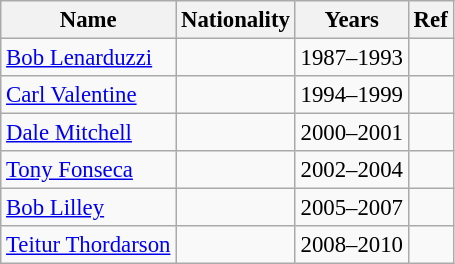<table class="wikitable" style="text-align:left; font-size:95%;">
<tr>
<th>Name</th>
<th>Nationality</th>
<th>Years</th>
<th>Ref</th>
</tr>
<tr>
<td><a href='#'>Bob Lenarduzzi</a></td>
<td></td>
<td>1987–1993</td>
<td></td>
</tr>
<tr>
<td><a href='#'>Carl Valentine</a></td>
<td></td>
<td>1994–1999</td>
<td></td>
</tr>
<tr>
<td><a href='#'>Dale Mitchell</a></td>
<td></td>
<td>2000–2001</td>
<td></td>
</tr>
<tr>
<td><a href='#'>Tony Fonseca</a></td>
<td></td>
<td>2002–2004</td>
<td></td>
</tr>
<tr>
<td><a href='#'>Bob Lilley</a></td>
<td></td>
<td>2005–2007</td>
<td></td>
</tr>
<tr>
<td><a href='#'>Teitur Thordarson</a></td>
<td></td>
<td>2008–2010</td>
<td></td>
</tr>
</table>
